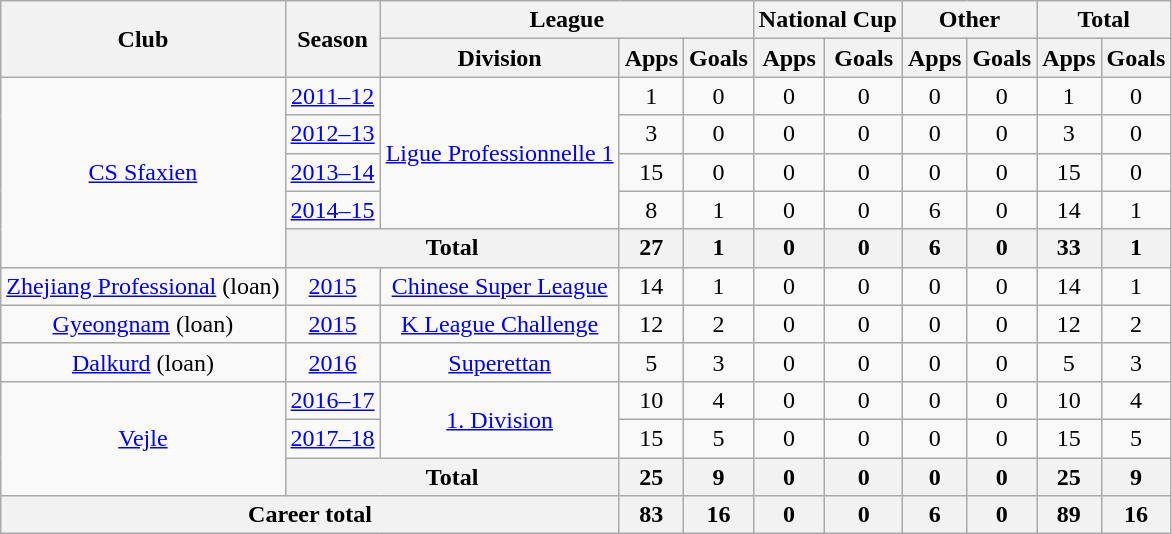<table class="wikitable" style="text-align:center">
<tr>
<th rowspan="2">Club</th>
<th rowspan="2">Season</th>
<th colspan="3">League</th>
<th colspan="2">National Cup</th>
<th colspan="2">Other</th>
<th colspan="2">Total</th>
</tr>
<tr>
<th>Division</th>
<th>Apps</th>
<th>Goals</th>
<th>Apps</th>
<th>Goals</th>
<th>Apps</th>
<th>Goals</th>
<th>Apps</th>
<th>Goals</th>
</tr>
<tr>
<td rowspan="5"><a href='#'>CS Sfaxien</a></td>
<td><a href='#'>2011–12</a></td>
<td rowspan="4"><a href='#'>Ligue Professionnelle 1</a></td>
<td>1</td>
<td>0</td>
<td>0</td>
<td>0</td>
<td>0</td>
<td>0</td>
<td>1</td>
<td>0</td>
</tr>
<tr>
<td><a href='#'>2012–13</a></td>
<td>3</td>
<td>0</td>
<td>0</td>
<td>0</td>
<td>0</td>
<td>0</td>
<td>3</td>
<td>0</td>
</tr>
<tr>
<td><a href='#'>2013–14</a></td>
<td>15</td>
<td>0</td>
<td>0</td>
<td>0</td>
<td>0</td>
<td>0</td>
<td>15</td>
<td>0</td>
</tr>
<tr>
<td><a href='#'>2014–15</a></td>
<td>8</td>
<td>1</td>
<td>0</td>
<td>0</td>
<td>6</td>
<td>0</td>
<td>14</td>
<td>1</td>
</tr>
<tr>
<th colspan="2">Total</th>
<th>27</th>
<th>1</th>
<th>0</th>
<th>0</th>
<th>6</th>
<th>0</th>
<th>33</th>
<th>1</th>
</tr>
<tr>
<td><a href='#'>Zhejiang Professional</a> (loan)</td>
<td><a href='#'>2015</a></td>
<td><a href='#'>Chinese Super League</a></td>
<td>14</td>
<td>1</td>
<td>0</td>
<td>0</td>
<td>0</td>
<td>0</td>
<td>14</td>
<td>1</td>
</tr>
<tr>
<td><a href='#'>Gyeongnam</a> (loan)</td>
<td><a href='#'>2015</a></td>
<td><a href='#'>K League Challenge</a></td>
<td>12</td>
<td>2</td>
<td>0</td>
<td>0</td>
<td>0</td>
<td>0</td>
<td>12</td>
<td>2</td>
</tr>
<tr>
<td><a href='#'>Dalkurd</a> (loan)</td>
<td><a href='#'>2016</a></td>
<td><a href='#'>Superettan</a></td>
<td>5</td>
<td>3</td>
<td>0</td>
<td>0</td>
<td>0</td>
<td>0</td>
<td>5</td>
<td>3</td>
</tr>
<tr>
<td rowspan="3"><a href='#'>Vejle</a></td>
<td><a href='#'>2016–17</a></td>
<td rowspan="2"><a href='#'>1. Division</a></td>
<td>10</td>
<td>4</td>
<td>0</td>
<td>0</td>
<td>0</td>
<td>0</td>
<td>10</td>
<td>4</td>
</tr>
<tr>
<td><a href='#'>2017–18</a></td>
<td>15</td>
<td>5</td>
<td>0</td>
<td>0</td>
<td>0</td>
<td>0</td>
<td>15</td>
<td>5</td>
</tr>
<tr>
<th colspan="2">Total</th>
<th>25</th>
<th>9</th>
<th>0</th>
<th>0</th>
<th>0</th>
<th>0</th>
<th>25</th>
<th>9</th>
</tr>
<tr>
<th colspan="3">Career total</th>
<th>83</th>
<th>16</th>
<th>0</th>
<th>0</th>
<th>6</th>
<th>0</th>
<th>89</th>
<th>16</th>
</tr>
</table>
